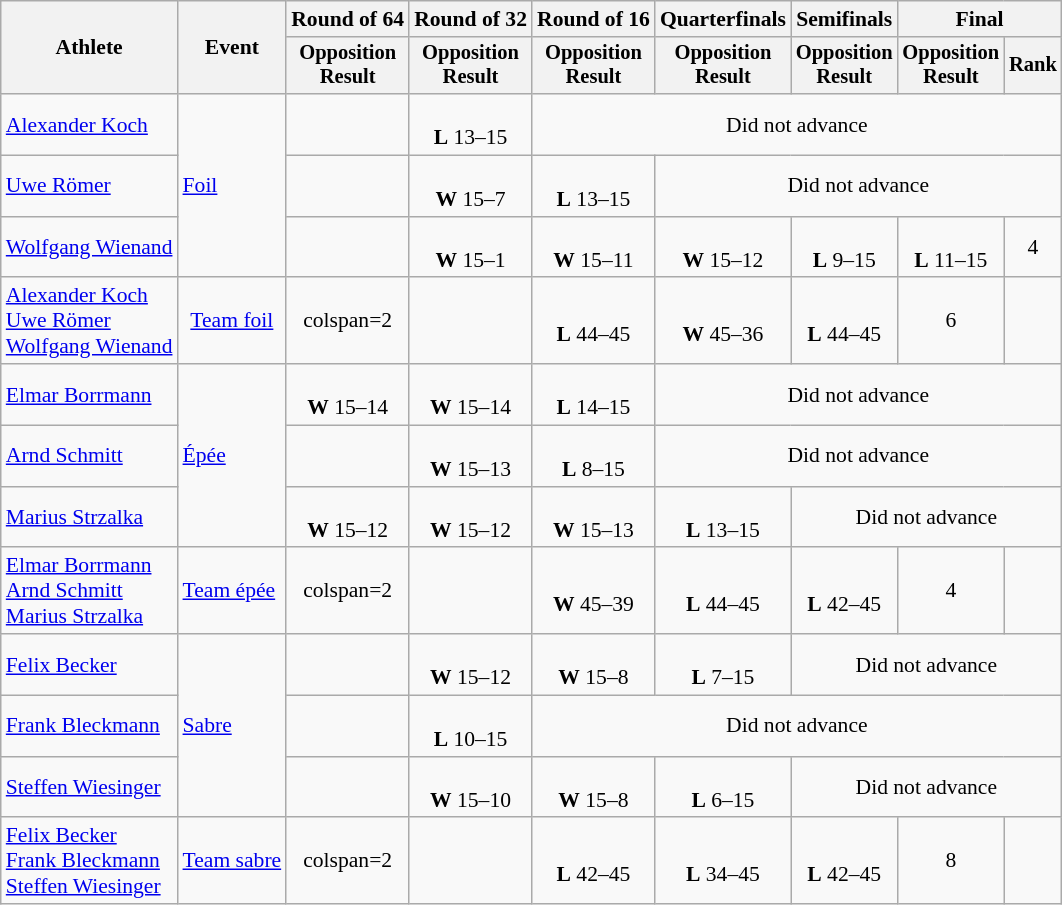<table class="wikitable" style="font-size:90%">
<tr>
<th rowspan="2">Athlete</th>
<th rowspan="2">Event</th>
<th>Round of 64</th>
<th>Round of 32</th>
<th>Round of 16</th>
<th>Quarterfinals</th>
<th>Semifinals</th>
<th colspan=2>Final</th>
</tr>
<tr style="font-size:95%">
<th>Opposition<br>Result</th>
<th>Opposition<br>Result</th>
<th>Opposition<br>Result</th>
<th>Opposition<br>Result</th>
<th>Opposition<br>Result</th>
<th>Opposition<br>Result</th>
<th>Rank</th>
</tr>
<tr align=center>
<td align=left><a href='#'>Alexander Koch</a></td>
<td align=left rowspan=3><a href='#'>Foil</a></td>
<td></td>
<td><br><strong>L</strong> 13–15</td>
<td colspan=5>Did not advance</td>
</tr>
<tr align=center>
<td align=left><a href='#'>Uwe Römer</a></td>
<td></td>
<td><br><strong>W</strong> 15–7</td>
<td><br><strong>L</strong> 13–15</td>
<td colspan=4>Did not advance</td>
</tr>
<tr align=center>
<td align=left><a href='#'>Wolfgang Wienand</a></td>
<td></td>
<td><br><strong>W</strong> 15–1</td>
<td><br><strong>W</strong> 15–11</td>
<td><br><strong>W</strong> 15–12</td>
<td><br><strong>L</strong> 9–15</td>
<td><br><strong>L</strong> 11–15</td>
<td>4</td>
</tr>
<tr align=center>
<td align=left><a href='#'>Alexander Koch</a><br><a href='#'>Uwe Römer</a><br><a href='#'>Wolfgang Wienand</a></td>
<td><a href='#'>Team foil</a></td>
<td>colspan=2</td>
<td></td>
<td><br><strong>L</strong> 44–45</td>
<td><br><strong>W</strong> 45–36</td>
<td><br><strong>L</strong> 44–45</td>
<td>6</td>
</tr>
<tr align=center>
<td align=left><a href='#'>Elmar Borrmann</a></td>
<td align=left rowspan=3><a href='#'>Épée</a></td>
<td><br><strong>W</strong> 15–14</td>
<td><br><strong>W</strong> 15–14</td>
<td><br><strong>L</strong> 14–15</td>
<td colspan=4>Did not advance</td>
</tr>
<tr align=center>
<td align=left><a href='#'>Arnd Schmitt</a></td>
<td></td>
<td><br><strong>W</strong> 15–13</td>
<td><br><strong>L</strong> 8–15</td>
<td colspan=4>Did not advance</td>
</tr>
<tr align=center>
<td align=left><a href='#'>Marius Strzalka</a></td>
<td><br><strong>W</strong> 15–12</td>
<td><br><strong>W</strong> 15–12</td>
<td><br><strong>W</strong> 15–13</td>
<td><br><strong>L</strong> 13–15</td>
<td colspan=3>Did not advance</td>
</tr>
<tr align=center>
<td align=left><a href='#'>Elmar Borrmann</a><br><a href='#'>Arnd Schmitt</a><br><a href='#'>Marius Strzalka</a></td>
<td align=left><a href='#'>Team épée</a></td>
<td>colspan=2</td>
<td></td>
<td><br><strong>W</strong> 45–39</td>
<td><br><strong>L</strong> 44–45</td>
<td><br><strong>L</strong> 42–45</td>
<td>4</td>
</tr>
<tr align=center>
<td align=left><a href='#'>Felix Becker</a></td>
<td align=left rowspan=3><a href='#'>Sabre</a></td>
<td></td>
<td><br><strong>W</strong> 15–12</td>
<td><br><strong>W</strong> 15–8</td>
<td><br><strong>L</strong> 7–15</td>
<td colspan=3>Did not advance</td>
</tr>
<tr align=center>
<td align=left><a href='#'>Frank Bleckmann</a></td>
<td></td>
<td><br><strong>L</strong> 10–15</td>
<td colspan=5>Did not advance</td>
</tr>
<tr align=center>
<td align=left><a href='#'>Steffen Wiesinger</a></td>
<td></td>
<td><br><strong>W</strong> 15–10</td>
<td><br><strong>W</strong> 15–8</td>
<td><br><strong>L</strong> 6–15</td>
<td colspan=3>Did not advance</td>
</tr>
<tr align=center>
<td align=left><a href='#'>Felix Becker</a><br><a href='#'>Frank Bleckmann</a><br><a href='#'>Steffen Wiesinger</a></td>
<td align=left><a href='#'>Team sabre</a></td>
<td>colspan=2</td>
<td></td>
<td><br><strong>L</strong> 42–45</td>
<td><br><strong>L</strong> 34–45</td>
<td><br><strong>L</strong> 42–45</td>
<td>8</td>
</tr>
</table>
